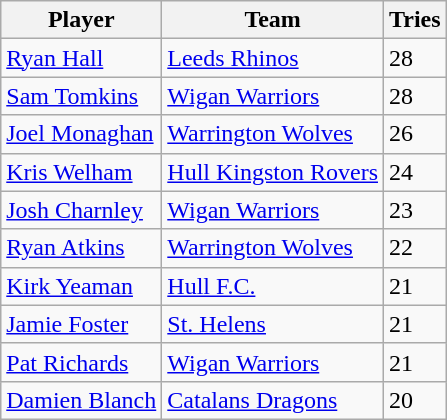<table class="wikitable" style="text-align:left;">
<tr>
<th>Player</th>
<th>Team</th>
<th>Tries</th>
</tr>
<tr>
<td><a href='#'>Ryan Hall</a></td>
<td><a href='#'>Leeds Rhinos</a></td>
<td>28</td>
</tr>
<tr>
<td><a href='#'>Sam Tomkins</a></td>
<td><a href='#'>Wigan Warriors</a></td>
<td>28</td>
</tr>
<tr>
<td><a href='#'>Joel Monaghan</a></td>
<td><a href='#'>Warrington Wolves</a></td>
<td>26</td>
</tr>
<tr>
<td><a href='#'>Kris Welham</a></td>
<td><a href='#'>Hull Kingston Rovers</a></td>
<td>24</td>
</tr>
<tr>
<td><a href='#'>Josh Charnley</a></td>
<td><a href='#'>Wigan Warriors</a></td>
<td>23</td>
</tr>
<tr>
<td><a href='#'>Ryan Atkins</a></td>
<td><a href='#'>Warrington Wolves</a></td>
<td>22</td>
</tr>
<tr>
<td><a href='#'>Kirk Yeaman</a></td>
<td><a href='#'>Hull F.C.</a></td>
<td>21</td>
</tr>
<tr>
<td><a href='#'>Jamie Foster</a></td>
<td><a href='#'>St. Helens</a></td>
<td>21</td>
</tr>
<tr>
<td><a href='#'>Pat Richards</a></td>
<td><a href='#'>Wigan Warriors</a></td>
<td>21</td>
</tr>
<tr>
<td><a href='#'>Damien Blanch</a></td>
<td><a href='#'>Catalans Dragons</a></td>
<td>20</td>
</tr>
</table>
